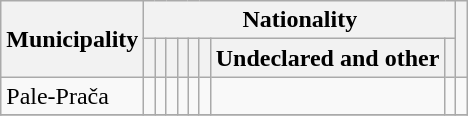<table class="wikitable">
<tr>
<th rowspan="2">Municipality</th>
<th colspan="8">Nationality</th>
<th rowspan="2"></th>
</tr>
<tr>
<th></th>
<th></th>
<th></th>
<th></th>
<th></th>
<th></th>
<th>Undeclared and other</th>
<th></th>
</tr>
<tr>
<td>Pale-Prača</td>
<td></td>
<td></td>
<td></td>
<td></td>
<td></td>
<td></td>
<td></td>
<td></td>
<td></td>
</tr>
<tr>
</tr>
</table>
